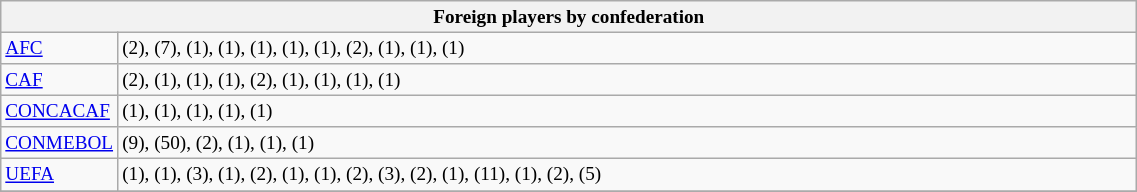<table class="wikitable" style="font-size:80%;" width=60%>
<tr>
<th colspan=2 style="width:200px;">Foreign players by confederation</th>
</tr>
<tr>
<td width=10%><a href='#'>AFC</a></td>
<td> (2),  (7),  (1),  (1),  (1),  (1),  (1),  (2),  (1),  (1),  (1)</td>
</tr>
<tr>
<td width=10%><a href='#'>CAF</a></td>
<td> (2),  (1),  (1),  (1),  (2),  (1),  (1),  (1),  (1)</td>
</tr>
<tr>
<td width=10%><a href='#'>CONCACAF</a></td>
<td> (1),  (1),  (1),  (1),  (1)</td>
</tr>
<tr>
<td width=10%><a href='#'>CONMEBOL</a></td>
<td> (9),  (50),  (2),  (1),  (1),  (1)</td>
</tr>
<tr>
<td width=10%><a href='#'>UEFA</a></td>
<td> (1),  (1),  (3),  (1),  (2),  (1),   (1),  (2),  (3),  (2),  (1),  (11),  (1),  (2),  (5)</td>
</tr>
<tr>
</tr>
</table>
